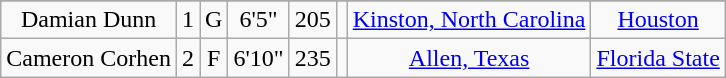<table class="wikitable sortable" border="1" style="text-align:center;">
<tr align=center>
</tr>
<tr>
<td>Damian Dunn</td>
<td>1</td>
<td>G</td>
<td>6'5"</td>
<td>205</td>
<td></td>
<td><a href='#'>Kinston, North Carolina</a></td>
<td><a href='#'>Houston</a></td>
</tr>
<tr>
<td>Cameron Corhen</td>
<td>2</td>
<td>F</td>
<td>6'10"</td>
<td>235</td>
<td></td>
<td><a href='#'>Allen, Texas</a></td>
<td><a href='#'>Florida State</a></td>
</tr>
</table>
